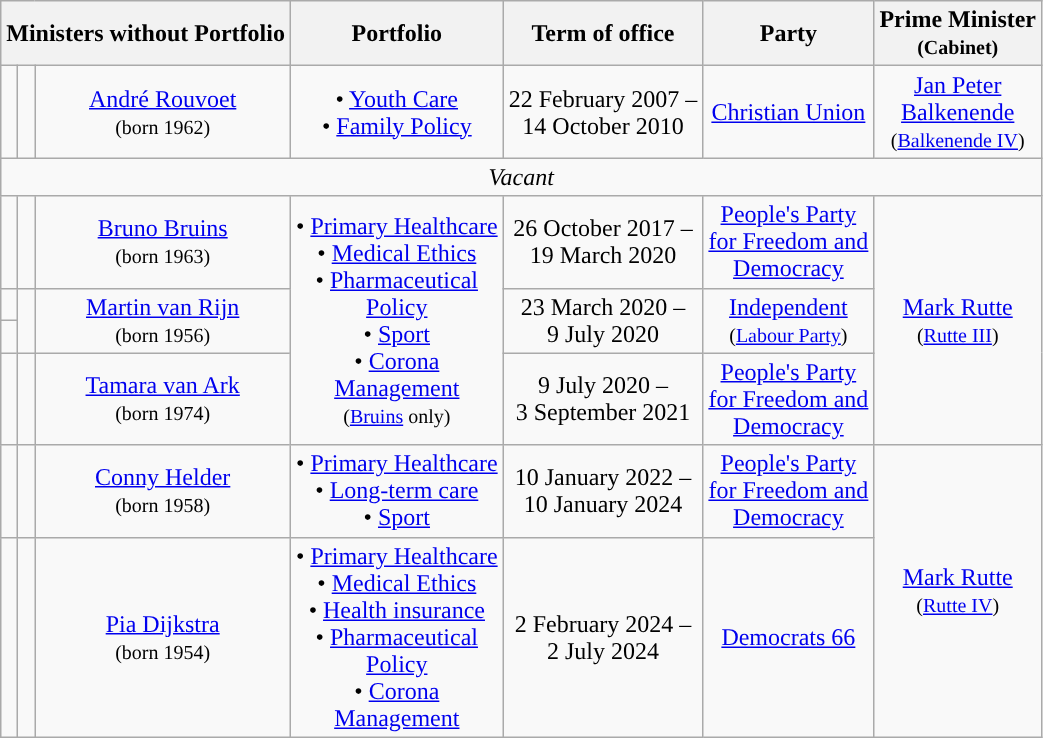<table class="wikitable" style="text-align:center">
<tr>
<th colspan=3>Ministers without Portfolio</th>
<th>Portfolio</th>
<th>Term of office</th>
<th>Party</th>
<th>Prime Minister <br> <small>(Cabinet)</small></th>
</tr>
<tr>
<td style="background:"></td>
<td></td>
<td><a href='#'>André Rouvoet</a> <br> <small>(born 1962)</small> <br> <small></small></td>
<td>• <a href='#'>Youth Care</a> <br> • <a href='#'>Family Policy</a></td>
<td>22 February 2007 – <br> 14 October 2010 <br> </td>
<td><a href='#'>Christian Union</a></td>
<td><a href='#'>Jan Peter <br> Balkenende</a> <br> <small>(<a href='#'>Balkenende IV</a>)</small> <br></td>
</tr>
<tr>
<td colspan=7><em>Vacant</em></td>
</tr>
<tr>
<td style="background:"></td>
<td></td>
<td><a href='#'>Bruno Bruins</a> <br> <small>(born 1963)</small></td>
<td rowspan=4>• <a href='#'>Primary Healthcare</a> <br> • <a href='#'>Medical Ethics</a> <br> • <a href='#'>Pharmaceutical <br> Policy</a> <br> • <a href='#'>Sport</a> <br> • <a href='#'>Corona <br> Management</a> <br> <small>(<a href='#'>Bruins</a> only)</small></td>
<td>26 October 2017 – <br> 19 March 2020 <br> </td>
<td><a href='#'>People's Party <br> for Freedom and <br> Democracy</a></td>
<td rowspan=4><a href='#'>Mark Rutte</a> <br> <small>(<a href='#'>Rutte III</a>)</small> <br></td>
</tr>
<tr>
<td style="background:"></td>
<td rowspan=2></td>
<td rowspan=2><a href='#'>Martin van Rijn</a> <br> <small>(born 1956)</small> <br></td>
<td rowspan=2>23 March 2020 – <br> 9 July 2020</td>
<td rowspan=2><a href='#'>Independent</a> <br> <small>(<a href='#'>Labour Party</a>)</small> <br></td>
</tr>
<tr>
<td style="background:"></td>
</tr>
<tr>
<td style="background:"></td>
<td></td>
<td><a href='#'>Tamara van Ark</a> <br> <small>(born 1974)</small></td>
<td>9 July 2020 – <br> 3 September 2021 <br> </td>
<td><a href='#'>People's Party <br> for Freedom and <br> Democracy</a></td>
</tr>
<tr>
<td style="background:"></td>
<td></td>
<td><a href='#'>Conny Helder</a> <br> <small>(born 1958)</small></td>
<td>• <a href='#'>Primary Healthcare</a> <br> • <a href='#'>Long-term care</a> <br> • <a href='#'>Sport</a></td>
<td>10 January 2022 – <br> 10 January 2024</td>
<td><a href='#'>People's Party <br> for Freedom and <br> Democracy</a></td>
<td rowspan=2><a href='#'>Mark Rutte</a> <br> <small>(<a href='#'>Rutte IV</a>)</small> <br></td>
</tr>
<tr>
<td style="background:"></td>
<td></td>
<td><a href='#'>Pia Dijkstra</a> <br> <small>(born 1954)</small></td>
<td>• <a href='#'>Primary Healthcare</a><br> • <a href='#'>Medical Ethics</a> <br> • <a href='#'>Health insurance</a> <br> • <a href='#'>Pharmaceutical <br> Policy</a> <br> • <a href='#'>Corona <br> Management</a></td>
<td>2 February 2024 – <br> 2 July 2024</td>
<td><a href='#'>Democrats 66</a></td>
</tr>
</table>
